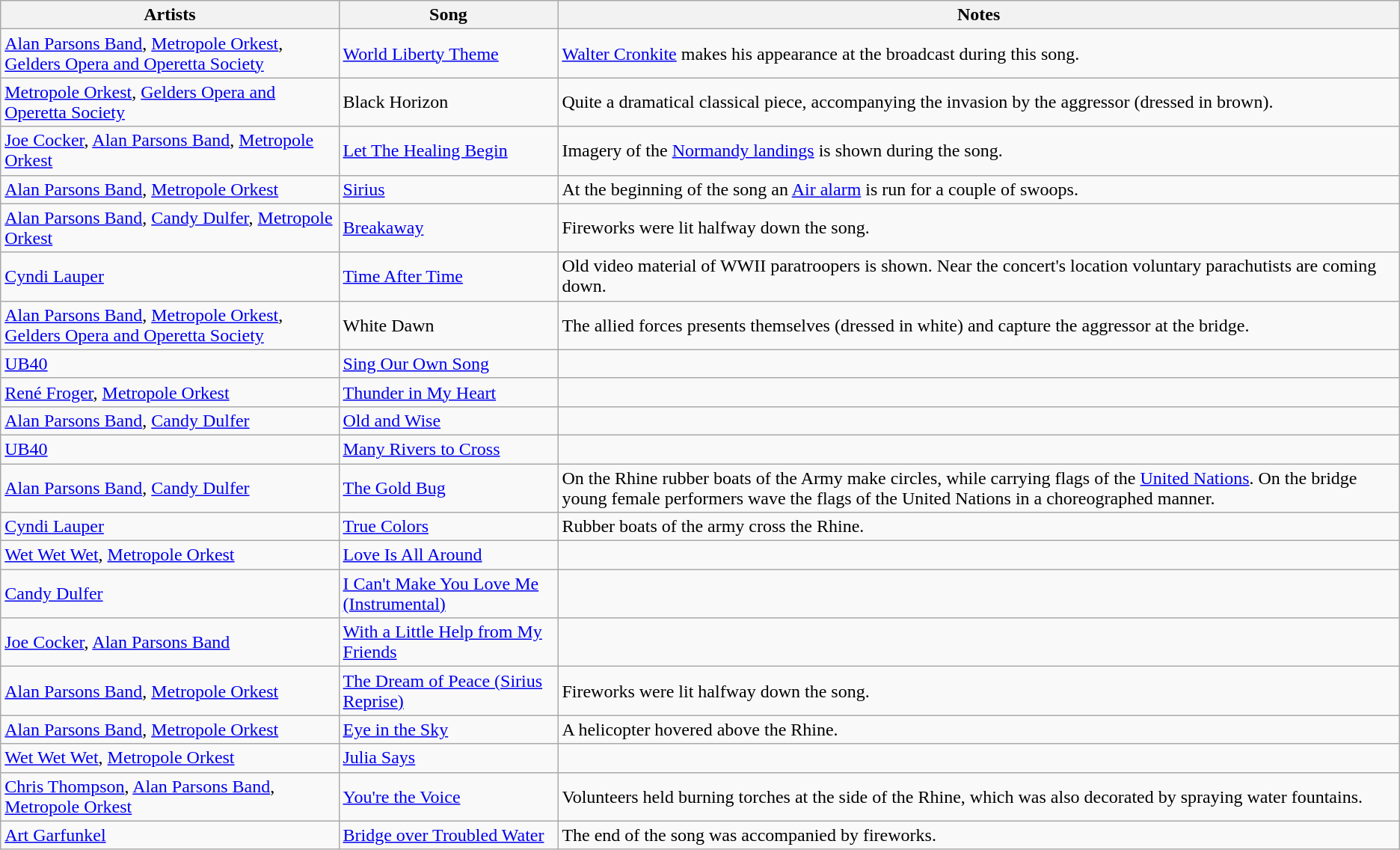<table class="wikitable">
<tr>
<th>Artists</th>
<th>Song</th>
<th>Notes</th>
</tr>
<tr>
<td><a href='#'>Alan Parsons Band</a>, <a href='#'>Metropole Orkest</a>, <a href='#'>Gelders Opera and Operetta Society</a></td>
<td><a href='#'>World Liberty Theme</a></td>
<td><a href='#'>Walter Cronkite</a> makes his appearance at the broadcast during this song.</td>
</tr>
<tr>
<td><a href='#'>Metropole Orkest</a>, <a href='#'>Gelders Opera and Operetta Society</a></td>
<td>Black Horizon</td>
<td>Quite a dramatical classical piece, accompanying the invasion by the aggressor (dressed in brown).</td>
</tr>
<tr>
<td><a href='#'>Joe Cocker</a>, <a href='#'>Alan Parsons Band</a>, <a href='#'>Metropole Orkest</a></td>
<td><a href='#'>Let The Healing Begin</a></td>
<td>Imagery of the <a href='#'>Normandy landings</a> is shown during the song.</td>
</tr>
<tr>
<td><a href='#'>Alan Parsons Band</a>, <a href='#'>Metropole Orkest</a></td>
<td><a href='#'>Sirius</a></td>
<td>At the beginning of the song an <a href='#'>Air alarm</a> is run for a couple of swoops.</td>
</tr>
<tr>
<td><a href='#'>Alan Parsons Band</a>, <a href='#'>Candy Dulfer</a>, <a href='#'>Metropole Orkest</a></td>
<td><a href='#'>Breakaway</a></td>
<td>Fireworks were lit halfway down the song.</td>
</tr>
<tr>
<td><a href='#'>Cyndi Lauper</a></td>
<td><a href='#'>Time After Time</a></td>
<td>Old video material of WWII paratroopers is shown. Near the concert's location voluntary parachutists are coming down.</td>
</tr>
<tr>
<td><a href='#'>Alan Parsons Band</a>, <a href='#'>Metropole Orkest</a>, <a href='#'>Gelders Opera and Operetta Society</a></td>
<td>White Dawn</td>
<td>The allied forces presents themselves (dressed in white) and capture the aggressor at the bridge.</td>
</tr>
<tr>
<td><a href='#'>UB40</a></td>
<td><a href='#'>Sing Our Own Song</a></td>
<td></td>
</tr>
<tr>
<td><a href='#'>René Froger</a>, <a href='#'>Metropole Orkest</a></td>
<td><a href='#'>Thunder in My Heart</a></td>
<td></td>
</tr>
<tr>
<td><a href='#'>Alan Parsons Band</a>, <a href='#'>Candy Dulfer</a></td>
<td><a href='#'>Old and Wise</a></td>
<td></td>
</tr>
<tr>
<td><a href='#'>UB40</a></td>
<td><a href='#'>Many Rivers to Cross</a></td>
<td></td>
</tr>
<tr>
<td><a href='#'>Alan Parsons Band</a>, <a href='#'>Candy Dulfer</a></td>
<td><a href='#'>The Gold Bug</a></td>
<td>On the Rhine rubber boats of the Army  make circles, while carrying flags of the <a href='#'>United Nations</a>. On the bridge young female performers wave the flags of the United Nations in a choreographed manner.</td>
</tr>
<tr>
<td><a href='#'>Cyndi Lauper</a></td>
<td><a href='#'>True Colors</a></td>
<td>Rubber boats of the army cross the Rhine.</td>
</tr>
<tr>
<td><a href='#'>Wet Wet Wet</a>, <a href='#'>Metropole Orkest</a></td>
<td><a href='#'>Love Is All Around</a></td>
<td></td>
</tr>
<tr>
<td><a href='#'>Candy Dulfer</a></td>
<td><a href='#'>I Can't Make You Love Me (Instrumental)</a></td>
<td></td>
</tr>
<tr>
<td><a href='#'>Joe Cocker</a>, <a href='#'>Alan Parsons Band</a></td>
<td><a href='#'>With a Little Help from My Friends</a></td>
<td></td>
</tr>
<tr>
<td><a href='#'>Alan Parsons Band</a>, <a href='#'>Metropole Orkest</a></td>
<td><a href='#'>The Dream of Peace (Sirius Reprise)</a></td>
<td>Fireworks were lit halfway down the song.</td>
</tr>
<tr>
<td><a href='#'>Alan Parsons Band</a>, <a href='#'>Metropole Orkest</a></td>
<td><a href='#'>Eye in the Sky</a></td>
<td>A helicopter hovered above the Rhine.</td>
</tr>
<tr>
<td><a href='#'>Wet Wet Wet</a>, <a href='#'>Metropole Orkest</a></td>
<td><a href='#'>Julia Says</a></td>
<td></td>
</tr>
<tr>
<td><a href='#'>Chris Thompson</a>, <a href='#'>Alan Parsons Band</a>, <a href='#'>Metropole Orkest</a></td>
<td><a href='#'>You're the Voice</a></td>
<td>Volunteers held burning torches at the side of the Rhine, which was also decorated by spraying water fountains.</td>
</tr>
<tr>
<td><a href='#'>Art Garfunkel</a></td>
<td><a href='#'>Bridge over Troubled Water</a></td>
<td>The end of the song was accompanied by fireworks.</td>
</tr>
</table>
